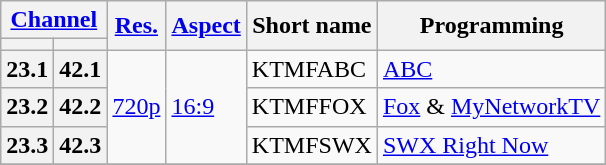<table class="wikitable">
<tr>
<th scope = "col" colspan="2"><a href='#'>Channel</a></th>
<th scope = "col" rowspan="2"><a href='#'>Res.</a></th>
<th scope = "col" rowspan="2"><a href='#'>Aspect</a></th>
<th scope = "col" rowspan="2">Short name</th>
<th scope = "col" rowspan="2">Programming</th>
</tr>
<tr>
<th scope = "col"></th>
<th></th>
</tr>
<tr>
<th scope = "row">23.1</th>
<th>42.1</th>
<td rowspan="3"><a href='#'>720p</a></td>
<td rowspan="3"><a href='#'>16:9</a></td>
<td>KTMFABC</td>
<td><a href='#'>ABC</a></td>
</tr>
<tr>
<th scope = "row">23.2</th>
<th>42.2</th>
<td>KTMFFOX</td>
<td><a href='#'>Fox</a> & <a href='#'>MyNetworkTV</a></td>
</tr>
<tr>
<th scope = "row">23.3</th>
<th>42.3</th>
<td>KTMFSWX</td>
<td><a href='#'>SWX Right Now</a></td>
</tr>
<tr>
</tr>
</table>
